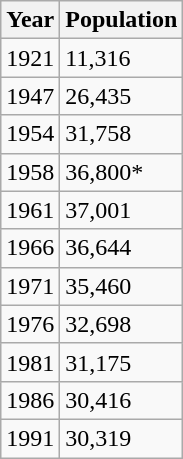<table class="wikitable">
<tr>
<th>Year</th>
<th>Population</th>
</tr>
<tr>
<td>1921</td>
<td>11,316</td>
</tr>
<tr>
<td>1947</td>
<td>26,435</td>
</tr>
<tr>
<td>1954</td>
<td>31,758</td>
</tr>
<tr>
<td>1958</td>
<td>36,800*</td>
</tr>
<tr>
<td>1961</td>
<td>37,001</td>
</tr>
<tr>
<td>1966</td>
<td>36,644</td>
</tr>
<tr>
<td>1971</td>
<td>35,460</td>
</tr>
<tr>
<td>1976</td>
<td>32,698</td>
</tr>
<tr>
<td>1981</td>
<td>31,175</td>
</tr>
<tr>
<td>1986</td>
<td>30,416</td>
</tr>
<tr>
<td>1991</td>
<td>30,319</td>
</tr>
</table>
